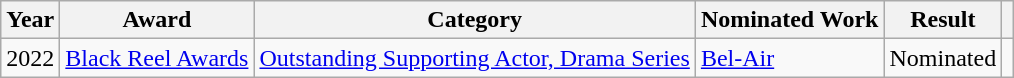<table class="wikitable">
<tr>
<th>Year</th>
<th>Award</th>
<th>Category</th>
<th>Nominated Work</th>
<th>Result</th>
<th></th>
</tr>
<tr>
<td>2022</td>
<td><a href='#'>Black Reel Awards</a></td>
<td><a href='#'>Outstanding Supporting Actor, Drama Series</a></td>
<td><a href='#'>Bel-Air</a></td>
<td>Nominated</td>
<td align="center"></td>
</tr>
</table>
